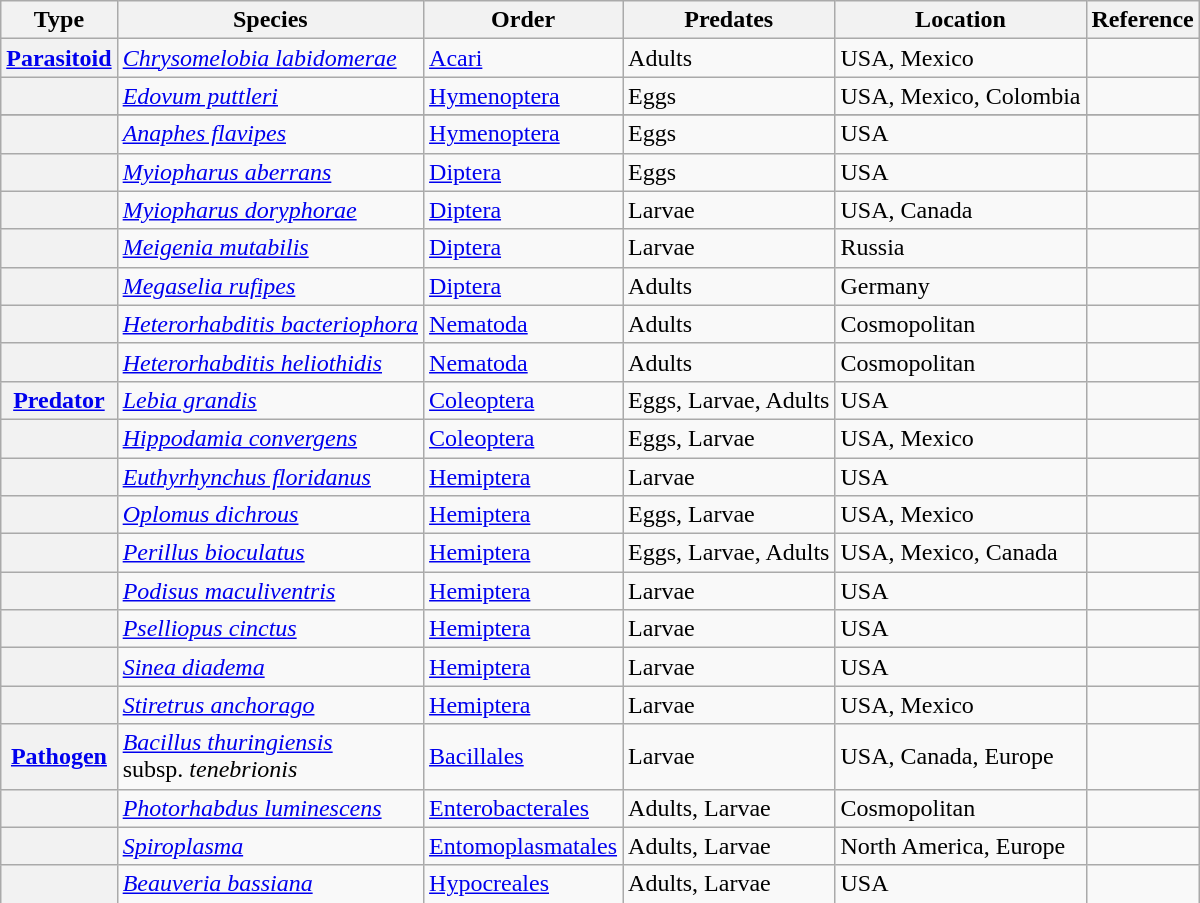<table class="wikitable" style="margin-left: auto; margin-right: auto; border: none;">
<tr>
<th>Type</th>
<th>Species</th>
<th>Order</th>
<th>Predates</th>
<th>Location</th>
<th>Reference</th>
</tr>
<tr>
<th><a href='#'>Parasitoid</a></th>
<td><em><a href='#'>Chrysomelobia labidomerae</a></em></td>
<td><a href='#'>Acari</a></td>
<td>Adults</td>
<td>USA, Mexico</td>
<td></td>
</tr>
<tr>
<th></th>
<td><em><a href='#'>Edovum puttleri</a></em></td>
<td><a href='#'>Hymenoptera</a></td>
<td>Eggs</td>
<td>USA, Mexico, Colombia</td>
<td></td>
</tr>
<tr>
</tr>
<tr>
<th></th>
<td><em><a href='#'>Anaphes flavipes</a></em></td>
<td><a href='#'>Hymenoptera</a></td>
<td>Eggs</td>
<td>USA</td>
<td></td>
</tr>
<tr>
<th></th>
<td><em><a href='#'>Myiopharus aberrans</a></em></td>
<td><a href='#'>Diptera</a></td>
<td>Eggs</td>
<td>USA</td>
<td></td>
</tr>
<tr>
<th></th>
<td><em><a href='#'>Myiopharus doryphorae</a></em></td>
<td><a href='#'>Diptera</a></td>
<td>Larvae</td>
<td>USA, Canada</td>
<td></td>
</tr>
<tr>
<th></th>
<td><em><a href='#'>Meigenia mutabilis</a></em></td>
<td><a href='#'>Diptera</a></td>
<td>Larvae</td>
<td>Russia</td>
<td></td>
</tr>
<tr>
<th></th>
<td><em><a href='#'>Megaselia rufipes</a></em></td>
<td><a href='#'>Diptera</a></td>
<td>Adults</td>
<td>Germany</td>
<td></td>
</tr>
<tr>
<th></th>
<td><em><a href='#'>Heterorhabditis bacteriophora</a></em></td>
<td><a href='#'>Nematoda</a></td>
<td>Adults</td>
<td>Cosmopolitan</td>
<td></td>
</tr>
<tr>
<th></th>
<td><em><a href='#'>Heterorhabditis heliothidis</a></em></td>
<td><a href='#'>Nematoda</a></td>
<td>Adults</td>
<td>Cosmopolitan</td>
<td></td>
</tr>
<tr>
<th><a href='#'>Predator</a></th>
<td><em><a href='#'>Lebia grandis</a></em></td>
<td><a href='#'>Coleoptera</a></td>
<td>Eggs, Larvae, Adults</td>
<td>USA</td>
<td></td>
</tr>
<tr>
<th></th>
<td><em><a href='#'>Hippodamia convergens</a></em></td>
<td><a href='#'>Coleoptera</a></td>
<td>Eggs, Larvae</td>
<td>USA, Mexico</td>
<td></td>
</tr>
<tr>
<th></th>
<td><em><a href='#'>Euthyrhynchus floridanus</a></em></td>
<td><a href='#'>Hemiptera</a></td>
<td>Larvae</td>
<td>USA</td>
<td></td>
</tr>
<tr>
<th></th>
<td><em><a href='#'>Oplomus dichrous</a></em></td>
<td><a href='#'>Hemiptera</a></td>
<td>Eggs, Larvae</td>
<td>USA, Mexico</td>
<td></td>
</tr>
<tr>
<th></th>
<td><em><a href='#'>Perillus bioculatus</a></em></td>
<td><a href='#'>Hemiptera</a></td>
<td>Eggs, Larvae, Adults</td>
<td>USA, Mexico, Canada</td>
<td></td>
</tr>
<tr>
<th></th>
<td><em><a href='#'>Podisus maculiventris</a></em></td>
<td><a href='#'>Hemiptera</a></td>
<td>Larvae</td>
<td>USA</td>
<td></td>
</tr>
<tr>
<th></th>
<td><em><a href='#'>Pselliopus cinctus</a> </em></td>
<td><a href='#'>Hemiptera</a></td>
<td>Larvae</td>
<td>USA</td>
<td></td>
</tr>
<tr>
<th></th>
<td><em><a href='#'>Sinea diadema</a></em></td>
<td><a href='#'>Hemiptera</a></td>
<td>Larvae</td>
<td>USA</td>
<td></td>
</tr>
<tr>
<th></th>
<td><em><a href='#'>Stiretrus anchorago</a></em></td>
<td><a href='#'>Hemiptera</a></td>
<td>Larvae</td>
<td>USA, Mexico</td>
<td></td>
</tr>
<tr>
<th><a href='#'>Pathogen</a></th>
<td><em><a href='#'>Bacillus thuringiensis</a></em> <br>subsp. <em>tenebrionis</em></td>
<td><a href='#'>Bacillales</a></td>
<td>Larvae</td>
<td>USA, Canada, Europe</td>
<td></td>
</tr>
<tr>
<th></th>
<td><em><a href='#'>Photorhabdus luminescens</a></em></td>
<td><a href='#'>Enterobacterales</a></td>
<td>Adults, Larvae</td>
<td>Cosmopolitan</td>
<td></td>
</tr>
<tr>
<th></th>
<td><em><a href='#'>Spiroplasma</a></em></td>
<td><a href='#'>Entomoplasmatales</a></td>
<td>Adults, Larvae</td>
<td>North America, Europe</td>
<td></td>
</tr>
<tr>
<th></th>
<td><em><a href='#'>Beauveria bassiana</a></em></td>
<td><a href='#'>Hypocreales</a></td>
<td>Adults, Larvae</td>
<td>USA</td>
<td></td>
</tr>
<tr>
</tr>
</table>
